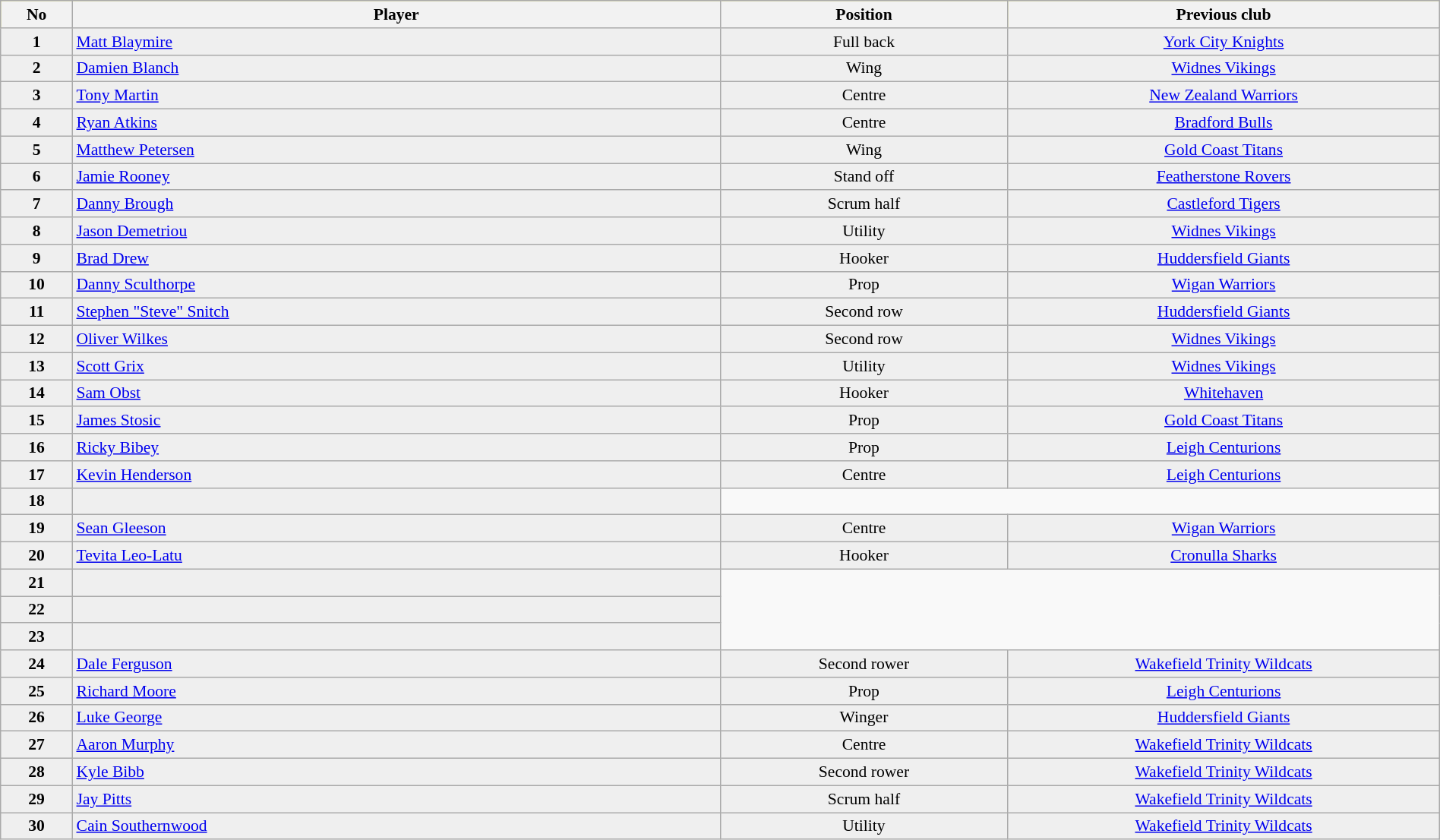<table class="wikitable sortable" width="100%" style="font-size:90%">
<tr bgcolor=#FFFF33>
<th width=5%>No</th>
<th !width=10%>Player</th>
<th width=20%>Position</th>
<th width=30%>Previous club</th>
</tr>
<tr bgcolor=#efefef>
<td align=center><strong>1</strong></td>
<td><a href='#'>Matt Blaymire</a></td>
<td align=center>Full back</td>
<td align=center><a href='#'>York City Knights</a></td>
</tr>
<tr bgcolor=#efefef>
<td align=center><strong>2</strong></td>
<td><a href='#'>Damien Blanch</a></td>
<td align=center>Wing</td>
<td align=center><a href='#'>Widnes Vikings</a></td>
</tr>
<tr bgcolor=#efefef>
<td align=center><strong>3</strong></td>
<td><a href='#'>Tony Martin</a></td>
<td align=center>Centre</td>
<td align=center><a href='#'>New Zealand Warriors</a></td>
</tr>
<tr bgcolor=#efefef>
<td align=center><strong>4</strong></td>
<td><a href='#'>Ryan Atkins</a></td>
<td align=center>Centre</td>
<td align=center><a href='#'>Bradford Bulls</a></td>
</tr>
<tr bgcolor=#efefef>
<td align=center><strong>5</strong></td>
<td><a href='#'>Matthew Petersen</a></td>
<td align=center>Wing</td>
<td align=center><a href='#'>Gold Coast Titans</a></td>
</tr>
<tr bgcolor=#efefef>
<td align=center><strong>6</strong></td>
<td><a href='#'>Jamie Rooney</a></td>
<td align=center>Stand off</td>
<td align=center><a href='#'>Featherstone Rovers</a></td>
</tr>
<tr bgcolor=#efefef>
<td align=center><strong>7</strong></td>
<td><a href='#'>Danny Brough</a></td>
<td align=center>Scrum half</td>
<td align=center><a href='#'>Castleford Tigers</a></td>
</tr>
<tr bgcolor=#efefef>
<td align=center><strong>8</strong></td>
<td><a href='#'>Jason Demetriou</a></td>
<td align=center>Utility</td>
<td align=center><a href='#'>Widnes Vikings</a></td>
</tr>
<tr bgcolor=#efefef>
<td align=center><strong>9</strong></td>
<td><a href='#'>Brad Drew</a></td>
<td align=center>Hooker</td>
<td align=center><a href='#'>Huddersfield Giants</a></td>
</tr>
<tr bgcolor=#efefef>
<td align=center><strong>10</strong></td>
<td><a href='#'>Danny Sculthorpe</a></td>
<td align=center>Prop</td>
<td align=center><a href='#'>Wigan Warriors</a></td>
</tr>
<tr bgcolor=#efefef>
<td align=center><strong>11</strong></td>
<td><a href='#'>Stephen "Steve" Snitch</a></td>
<td align=center>Second row</td>
<td align=center><a href='#'>Huddersfield Giants</a></td>
</tr>
<tr bgcolor=#efefef>
<td align=center><strong>12</strong></td>
<td><a href='#'>Oliver Wilkes</a></td>
<td align=center>Second row</td>
<td align=center><a href='#'>Widnes Vikings</a></td>
</tr>
<tr bgcolor=#efefef>
<td align=center><strong>13</strong></td>
<td><a href='#'>Scott Grix</a></td>
<td align=center>Utility</td>
<td align=center><a href='#'>Widnes Vikings</a></td>
</tr>
<tr bgcolor=#efefef>
<td align=center><strong>14</strong></td>
<td><a href='#'>Sam Obst</a></td>
<td align=center>Hooker</td>
<td align=center><a href='#'>Whitehaven</a></td>
</tr>
<tr bgcolor=#efefef>
<td align=center><strong>15</strong></td>
<td><a href='#'>James Stosic</a></td>
<td align=center>Prop</td>
<td align=center><a href='#'>Gold Coast Titans</a></td>
</tr>
<tr bgcolor=#efefef>
<td align=center><strong>16</strong></td>
<td><a href='#'>Ricky Bibey</a></td>
<td align=center>Prop</td>
<td align=center><a href='#'>Leigh Centurions</a></td>
</tr>
<tr bgcolor=#efefef>
<td align=center><strong>17</strong></td>
<td><a href='#'>Kevin Henderson</a></td>
<td align=center>Centre</td>
<td align=center><a href='#'>Leigh Centurions</a></td>
</tr>
<tr bgcolor=#efefef>
<td align=center><strong>18</strong></td>
<td align=center></td>
</tr>
<tr bgcolor=#efefef>
<td align=center><strong>19</strong></td>
<td><a href='#'>Sean Gleeson</a></td>
<td align=center>Centre</td>
<td align=center><a href='#'>Wigan Warriors</a></td>
</tr>
<tr bgcolor=#efefef>
<td align=center><strong>20</strong></td>
<td><a href='#'>Tevita Leo-Latu</a></td>
<td align=center>Hooker</td>
<td align=center><a href='#'>Cronulla Sharks</a></td>
</tr>
<tr bgcolor=#efefef>
<td align=center><strong>21</strong></td>
<td align=center></td>
</tr>
<tr bgcolor=#efefef>
<td align=center><strong>22</strong></td>
<td align=center></td>
</tr>
<tr bgcolor=#efefef>
<td align=center><strong>23</strong></td>
<td align=center></td>
</tr>
<tr bgcolor=#efefef>
<td align=center><strong>24</strong></td>
<td><a href='#'>Dale Ferguson</a></td>
<td align=center>Second rower</td>
<td align=center><a href='#'>Wakefield Trinity Wildcats</a></td>
</tr>
<tr bgcolor=#efefef>
<td align=center><strong>25</strong></td>
<td><a href='#'>Richard Moore</a></td>
<td align=center>Prop</td>
<td align=center><a href='#'>Leigh Centurions</a></td>
</tr>
<tr bgcolor=#efefef>
<td align=center><strong>26</strong></td>
<td><a href='#'>Luke George</a></td>
<td align=center>Winger</td>
<td align=center><a href='#'>Huddersfield Giants</a></td>
</tr>
<tr bgcolor=#efefef>
<td align=center><strong>27</strong></td>
<td><a href='#'>Aaron Murphy</a></td>
<td align=center>Centre</td>
<td align=center><a href='#'>Wakefield Trinity Wildcats</a></td>
</tr>
<tr bgcolor=#efefef>
<td align=center><strong>28</strong></td>
<td><a href='#'>Kyle Bibb</a></td>
<td align=center>Second rower</td>
<td align=center><a href='#'>Wakefield Trinity Wildcats</a></td>
</tr>
<tr bgcolor=#efefef>
<td align=center><strong>29</strong></td>
<td><a href='#'>Jay Pitts</a></td>
<td align=center>Scrum half</td>
<td align=center><a href='#'>Wakefield Trinity Wildcats</a></td>
</tr>
<tr bgcolor=#efefef>
<td align=center><strong>30</strong></td>
<td><a href='#'>Cain Southernwood</a></td>
<td align=center>Utility</td>
<td align=center><a href='#'>Wakefield Trinity Wildcats</a></td>
</tr>
</table>
